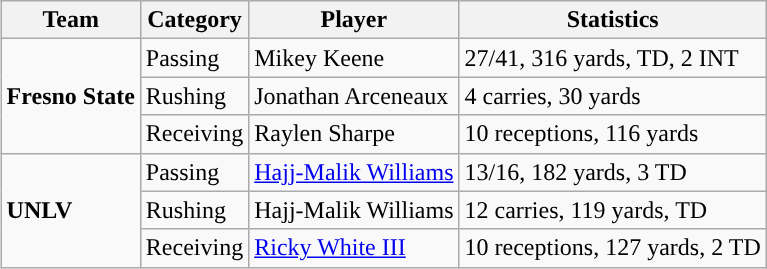<table class="wikitable" style="float: right;">
<tr>
<th>Team</th>
<th>Category</th>
<th>Player</th>
<th>Statistics</th>
</tr>
<tr>
<td rowspan=3><strong>Fresno State</strong></td>
<td>Passing</td>
<td>Mikey Keene</td>
<td>27/41, 316 yards, TD, 2 INT</td>
</tr>
<tr>
<td>Rushing</td>
<td>Jonathan Arceneaux</td>
<td>4 carries, 30 yards</td>
</tr>
<tr>
<td>Receiving</td>
<td>Raylen Sharpe</td>
<td>10 receptions, 116 yards</td>
</tr>
<tr>
<td rowspan=3><strong>UNLV</strong></td>
<td>Passing</td>
<td><a href='#'>Hajj-Malik Williams</a></td>
<td>13/16, 182 yards, 3 TD</td>
</tr>
<tr>
<td>Rushing</td>
<td>Hajj-Malik Williams</td>
<td>12 carries, 119 yards, TD</td>
</tr>
<tr>
<td>Receiving</td>
<td><a href='#'>Ricky White III</a></td>
<td>10 receptions, 127 yards, 2 TD</td>
</tr>
</table>
